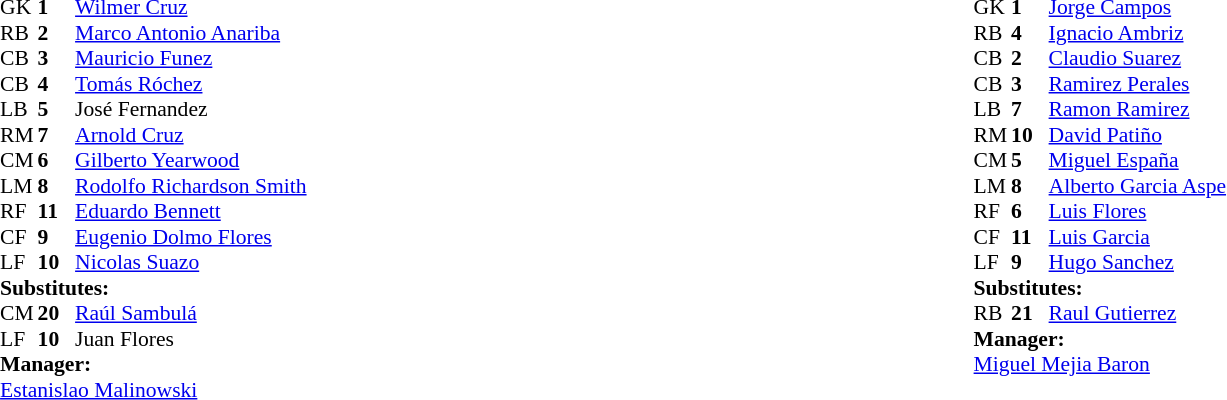<table width="100%">
<tr>
<td valign="top" width="40%"><br><table style="font-size:90%" cellspacing="0" cellpadding="0" align=center>
<tr>
<th width=25></th>
<th width=25></th>
</tr>
<tr>
<td>GK</td>
<td><strong>1</strong></td>
<td><a href='#'>Wilmer Cruz</a></td>
</tr>
<tr>
<td>RB</td>
<td><strong>2</strong></td>
<td><a href='#'>Marco Antonio Anariba</a></td>
<td></td>
<td></td>
</tr>
<tr>
<td>CB</td>
<td><strong>3</strong></td>
<td><a href='#'>Mauricio Funez</a></td>
<td></td>
<td></td>
</tr>
<tr>
<td>CB</td>
<td><strong>4</strong></td>
<td><a href='#'>Tomás Róchez</a></td>
<td></td>
</tr>
<tr>
<td>LB</td>
<td><strong>5</strong></td>
<td>José Fernandez</td>
<td></td>
</tr>
<tr>
<td>RM</td>
<td><strong>7</strong></td>
<td><a href='#'>Arnold Cruz</a></td>
</tr>
<tr>
<td>CM</td>
<td><strong>6</strong></td>
<td><a href='#'>Gilberto Yearwood</a></td>
<td></td>
</tr>
<tr>
<td>LM</td>
<td><strong>8</strong></td>
<td><a href='#'>Rodolfo Richardson Smith</a></td>
<td></td>
</tr>
<tr>
<td>RF</td>
<td><strong>11</strong></td>
<td><a href='#'>Eduardo Bennett</a></td>
<td></td>
<td></td>
</tr>
<tr>
<td>CF</td>
<td><strong>9</strong></td>
<td><a href='#'>Eugenio Dolmo Flores</a></td>
</tr>
<tr>
<td>LF</td>
<td><strong>10</strong></td>
<td><a href='#'>Nicolas Suazo</a></td>
<td></td>
<td></td>
</tr>
<tr>
</tr>
<tr>
<td colspan=3><strong>Substitutes:</strong></td>
</tr>
<tr>
<td>CM</td>
<td><strong>20</strong></td>
<td><a href='#'>Raúl Sambulá</a></td>
<td></td>
<td></td>
</tr>
<tr>
<td>LF</td>
<td><strong>10</strong></td>
<td>Juan Flores</td>
<td></td>
<td></td>
</tr>
<tr>
</tr>
<tr>
<td colspan=3><strong>Manager:</strong></td>
</tr>
<tr>
<td colspan=4> <a href='#'>Estanislao Malinowski</a></td>
</tr>
</table>
</td>
<td valign="top" width="50%"><br><table style="font-size:90%; margin:auto" cellspacing="0" cellpadding="0">
<tr>
<th width=25></th>
<th width=25></th>
</tr>
<tr>
<td>GK</td>
<td><strong>1</strong></td>
<td><a href='#'>Jorge Campos</a></td>
</tr>
<tr>
<td>RB</td>
<td><strong>4</strong></td>
<td><a href='#'>Ignacio Ambriz</a></td>
</tr>
<tr>
<td>CB</td>
<td><strong>2</strong></td>
<td><a href='#'>Claudio Suarez</a></td>
<td></td>
</tr>
<tr>
<td>CB</td>
<td><strong>3</strong></td>
<td><a href='#'>Ramirez Perales</a></td>
</tr>
<tr>
<td>LB</td>
<td><strong>7</strong></td>
<td><a href='#'>Ramon Ramirez</a></td>
<td></td>
</tr>
<tr>
<td>RM</td>
<td><strong>10</strong></td>
<td><a href='#'>David Patiño</a></td>
<td></td>
<td></td>
</tr>
<tr>
<td>CM</td>
<td><strong>5</strong></td>
<td><a href='#'>Miguel España</a></td>
<td></td>
</tr>
<tr>
<td>LM</td>
<td><strong>8</strong></td>
<td><a href='#'>Alberto Garcia Aspe</a></td>
<td></td>
</tr>
<tr>
<td>RF</td>
<td><strong>6</strong></td>
<td><a href='#'>Luis Flores</a></td>
<td></td>
</tr>
<tr>
<td>CF</td>
<td><strong>11</strong></td>
<td><a href='#'>Luis Garcia</a></td>
<td></td>
<td></td>
</tr>
<tr>
<td>LF</td>
<td><strong>9</strong></td>
<td><a href='#'>Hugo Sanchez</a></td>
</tr>
<tr>
<td colspan=3><strong>Substitutes:</strong></td>
</tr>
<tr>
<td>RB</td>
<td><strong>21</strong></td>
<td><a href='#'>Raul Gutierrez</a></td>
<td></td>
<td></td>
</tr>
<tr>
</tr>
<tr>
<td colspan=3><strong>Manager:</strong></td>
</tr>
<tr>
<td colspan=4><a href='#'>Miguel Mejia Baron</a></td>
</tr>
</table>
</td>
</tr>
</table>
